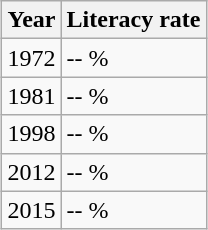<table class="sortable wikitable" style="margin: 1em auto;">
<tr>
<th>Year</th>
<th>Literacy rate</th>
</tr>
<tr>
<td>1972</td>
<td>-- %</td>
</tr>
<tr>
<td>1981</td>
<td>-- %</td>
</tr>
<tr>
<td>1998</td>
<td>-- %</td>
</tr>
<tr>
<td>2012</td>
<td>-- %</td>
</tr>
<tr>
<td>2015</td>
<td>-- %</td>
</tr>
</table>
